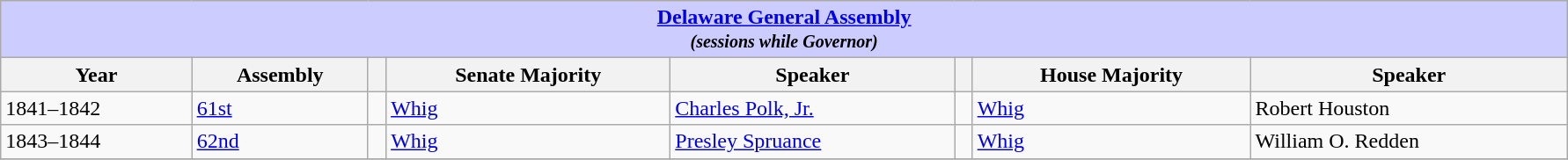<table class=wikitable style="width: 94%" style="text-align: center;" align="center">
<tr bgcolor=#cccccc>
<th colspan=12 style="background: #ccccff;"><strong><a href='#'>Delaware General Assembly</a></strong> <br> <small> <em>(sessions while Governor)</em></small></th>
</tr>
<tr>
<th><strong>Year</strong></th>
<th><strong>Assembly</strong></th>
<th></th>
<th><strong>Senate Majority</strong></th>
<th><strong>Speaker</strong></th>
<th></th>
<th><strong>House Majority</strong></th>
<th><strong>Speaker</strong></th>
</tr>
<tr>
<td>1841–1842</td>
<td><a href='#'>61st</a></td>
<td></td>
<td><a href='#'>Whig</a></td>
<td><a href='#'>Charles Polk, Jr.</a></td>
<td></td>
<td><a href='#'>Whig</a></td>
<td>Robert Houston</td>
</tr>
<tr>
<td>1843–1844</td>
<td><a href='#'>62nd</a></td>
<td></td>
<td><a href='#'>Whig</a></td>
<td><a href='#'>Presley Spruance</a></td>
<td></td>
<td><a href='#'>Whig</a></td>
<td>William O. Redden</td>
</tr>
<tr>
</tr>
</table>
